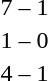<table style="text-align:center">
<tr>
<th width=200></th>
<th width=100></th>
<th width=200></th>
</tr>
<tr>
<td align=right><strong></strong></td>
<td>7 – 1</td>
<td align=left></td>
</tr>
<tr>
<td align=right><strong></strong></td>
<td>1 – 0</td>
<td align=left></td>
</tr>
<tr>
<td align=right><strong></strong></td>
<td>4 – 1</td>
<td align=left></td>
</tr>
</table>
